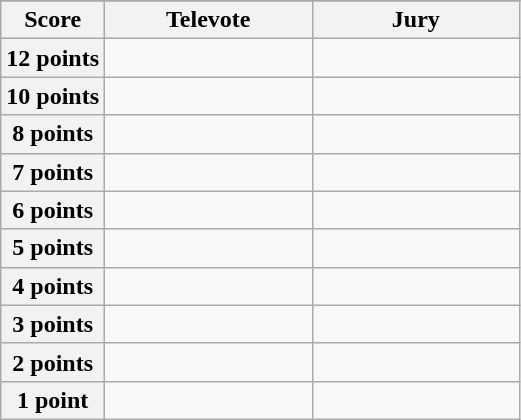<table class="wikitable">
<tr>
</tr>
<tr>
<th scope="col" width="20%">Score</th>
<th scope="col" width="40%">Televote</th>
<th scope="col" width="40%">Jury</th>
</tr>
<tr>
<th scope="row">12 points</th>
<td></td>
<td></td>
</tr>
<tr>
<th scope="row">10 points</th>
<td></td>
<td></td>
</tr>
<tr>
<th scope="row">8 points</th>
<td></td>
<td></td>
</tr>
<tr>
<th scope="row">7 points</th>
<td></td>
<td></td>
</tr>
<tr>
<th scope="row">6 points</th>
<td></td>
<td></td>
</tr>
<tr>
<th scope="row">5 points</th>
<td></td>
<td></td>
</tr>
<tr>
<th scope="row">4 points</th>
<td></td>
<td></td>
</tr>
<tr>
<th scope="row">3 points</th>
<td></td>
<td></td>
</tr>
<tr>
<th scope="row">2 points</th>
<td></td>
<td></td>
</tr>
<tr>
<th scope="row">1 point</th>
<td></td>
<td></td>
</tr>
</table>
